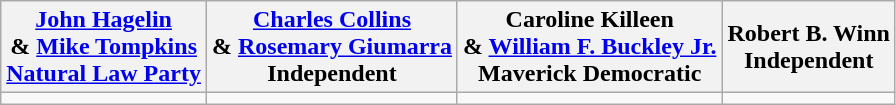<table class="wikitable" style="text-align:center;">
<tr>
<th><a href='#'>John Hagelin</a><br> & <a href='#'>Mike Tompkins</a><br><a href='#'>Natural Law Party</a></th>
<th><a href='#'>Charles Collins</a><br> & <a href='#'>Rosemary Giumarra</a><br>Independent</th>
<th>Caroline Killeen<br> & <a href='#'>William F. Buckley Jr.</a><br>Maverick Democratic</th>
<th>Robert B. Winn<br>Independent</th>
</tr>
<tr>
<td></td>
<td></td>
<td></td>
<td></td>
</tr>
</table>
